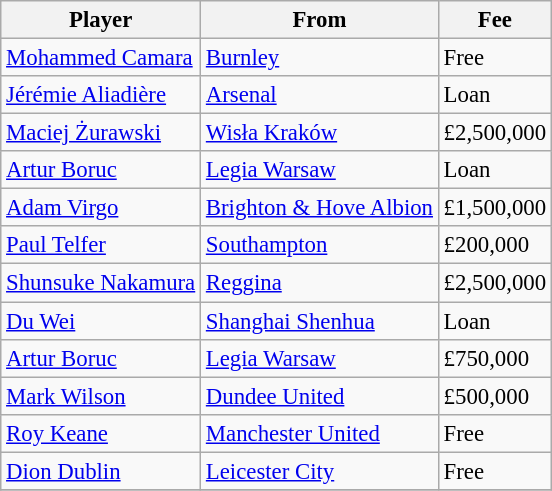<table class="wikitable sortable" style="text-align:center; font-size:95%; text-align:left">
<tr>
<th>Player</th>
<th>From</th>
<th>Fee</th>
</tr>
<tr>
<td> <a href='#'>Mohammed Camara</a></td>
<td> <a href='#'>Burnley</a></td>
<td>Free</td>
</tr>
<tr>
<td> <a href='#'>Jérémie Aliadière</a></td>
<td> <a href='#'>Arsenal</a></td>
<td>Loan</td>
</tr>
<tr>
<td> <a href='#'>Maciej Żurawski</a></td>
<td> <a href='#'>Wisła Kraków</a></td>
<td>£2,500,000</td>
</tr>
<tr>
<td> <a href='#'>Artur Boruc</a></td>
<td> <a href='#'>Legia Warsaw</a></td>
<td>Loan</td>
</tr>
<tr>
<td> <a href='#'>Adam Virgo</a></td>
<td> <a href='#'>Brighton & Hove Albion</a></td>
<td>£1,500,000</td>
</tr>
<tr>
<td> <a href='#'>Paul Telfer</a></td>
<td> <a href='#'>Southampton</a></td>
<td>£200,000</td>
</tr>
<tr>
<td> <a href='#'>Shunsuke Nakamura</a></td>
<td> <a href='#'>Reggina</a></td>
<td>£2,500,000</td>
</tr>
<tr>
<td> <a href='#'>Du Wei</a></td>
<td> <a href='#'>Shanghai Shenhua</a></td>
<td>Loan</td>
</tr>
<tr>
<td> <a href='#'>Artur Boruc</a></td>
<td> <a href='#'>Legia Warsaw</a></td>
<td>£750,000</td>
</tr>
<tr>
<td> <a href='#'>Mark Wilson</a></td>
<td> <a href='#'>Dundee United</a></td>
<td>£500,000</td>
</tr>
<tr>
<td> <a href='#'>Roy Keane</a></td>
<td> <a href='#'>Manchester United</a></td>
<td>Free</td>
</tr>
<tr>
<td> <a href='#'>Dion Dublin</a></td>
<td> <a href='#'>Leicester City</a></td>
<td>Free</td>
</tr>
<tr>
</tr>
</table>
